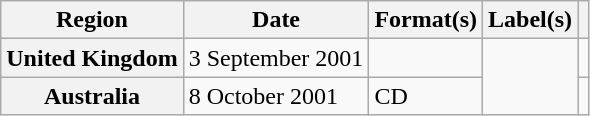<table class="wikitable plainrowheaders">
<tr>
<th scope="col">Region</th>
<th scope="col">Date</th>
<th scope="col">Format(s)</th>
<th scope="col">Label(s)</th>
<th scope="col"></th>
</tr>
<tr>
<th scope="row">United Kingdom</th>
<td>3 September 2001</td>
<td></td>
<td rowspan="2"></td>
<td></td>
</tr>
<tr>
<th scope="row">Australia</th>
<td>8 October 2001</td>
<td>CD</td>
<td></td>
</tr>
</table>
